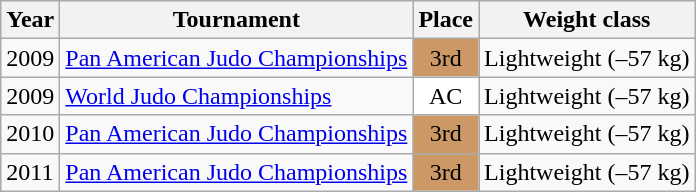<table class=wikitable>
<tr>
<th>Year</th>
<th>Tournament</th>
<th>Place</th>
<th>Weight class</th>
</tr>
<tr>
<td>2009</td>
<td><a href='#'>Pan American Judo Championships</a></td>
<td bgcolor="cc9966" align="center">3rd</td>
<td>Lightweight (–57 kg)</td>
</tr>
<tr>
<td>2009</td>
<td><a href='#'>World Judo Championships</a></td>
<td bgcolor="white" align="center">AC</td>
<td>Lightweight (–57 kg)</td>
</tr>
<tr>
<td>2010</td>
<td><a href='#'>Pan American Judo Championships</a></td>
<td bgcolor="cc9966" align="center">3rd</td>
<td>Lightweight (–57 kg)</td>
</tr>
<tr>
<td>2011</td>
<td><a href='#'>Pan American Judo Championships</a></td>
<td bgcolor="cc9966" align="center">3rd</td>
<td>Lightweight (–57 kg)</td>
</tr>
</table>
